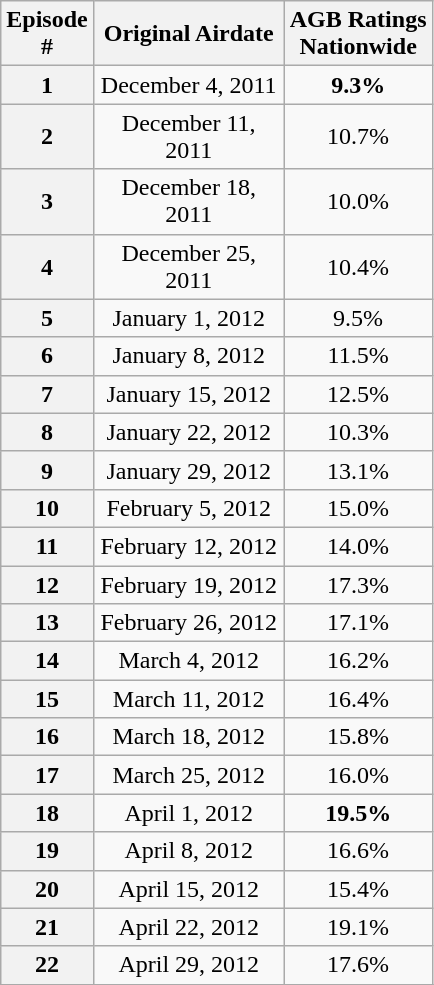<table class=wikitable style="text-align:center">
<tr>
<th style="width:40px;">Episode #</th>
<th style="width:120px;">Original Airdate</th>
<th>AGB Ratings<br>Nationwide</th>
</tr>
<tr>
<th>1</th>
<td>December 4, 2011</td>
<td><span><strong>9.3%</strong></span></td>
</tr>
<tr>
<th>2</th>
<td>December 11, 2011</td>
<td>10.7%</td>
</tr>
<tr>
<th>3</th>
<td>December 18, 2011</td>
<td>10.0%</td>
</tr>
<tr>
<th>4</th>
<td>December 25, 2011</td>
<td>10.4%</td>
</tr>
<tr>
<th>5</th>
<td>January 1, 2012</td>
<td>9.5%</td>
</tr>
<tr>
<th>6</th>
<td>January 8, 2012</td>
<td>11.5%</td>
</tr>
<tr>
<th>7</th>
<td>January 15, 2012</td>
<td>12.5%</td>
</tr>
<tr>
<th>8</th>
<td>January 22, 2012</td>
<td>10.3%</td>
</tr>
<tr>
<th>9</th>
<td>January 29, 2012</td>
<td>13.1%</td>
</tr>
<tr>
<th>10</th>
<td>February 5, 2012</td>
<td>15.0%</td>
</tr>
<tr>
<th>11</th>
<td>February 12, 2012</td>
<td>14.0%</td>
</tr>
<tr>
<th>12</th>
<td>February 19, 2012</td>
<td>17.3%</td>
</tr>
<tr>
<th>13</th>
<td>February 26, 2012</td>
<td>17.1%</td>
</tr>
<tr>
<th>14</th>
<td>March 4, 2012</td>
<td>16.2%</td>
</tr>
<tr>
<th>15</th>
<td>March 11, 2012</td>
<td>16.4%</td>
</tr>
<tr>
<th>16</th>
<td>March 18, 2012</td>
<td>15.8%</td>
</tr>
<tr>
<th>17</th>
<td>March 25, 2012</td>
<td>16.0%</td>
</tr>
<tr>
<th>18</th>
<td>April 1, 2012</td>
<td><span><strong>19.5%</strong></span></td>
</tr>
<tr>
<th>19</th>
<td>April 8, 2012</td>
<td>16.6%</td>
</tr>
<tr>
<th>20</th>
<td>April 15, 2012</td>
<td>15.4%</td>
</tr>
<tr>
<th>21</th>
<td>April 22, 2012</td>
<td>19.1%</td>
</tr>
<tr>
<th>22</th>
<td>April 29, 2012</td>
<td>17.6%</td>
</tr>
<tr>
</tr>
</table>
